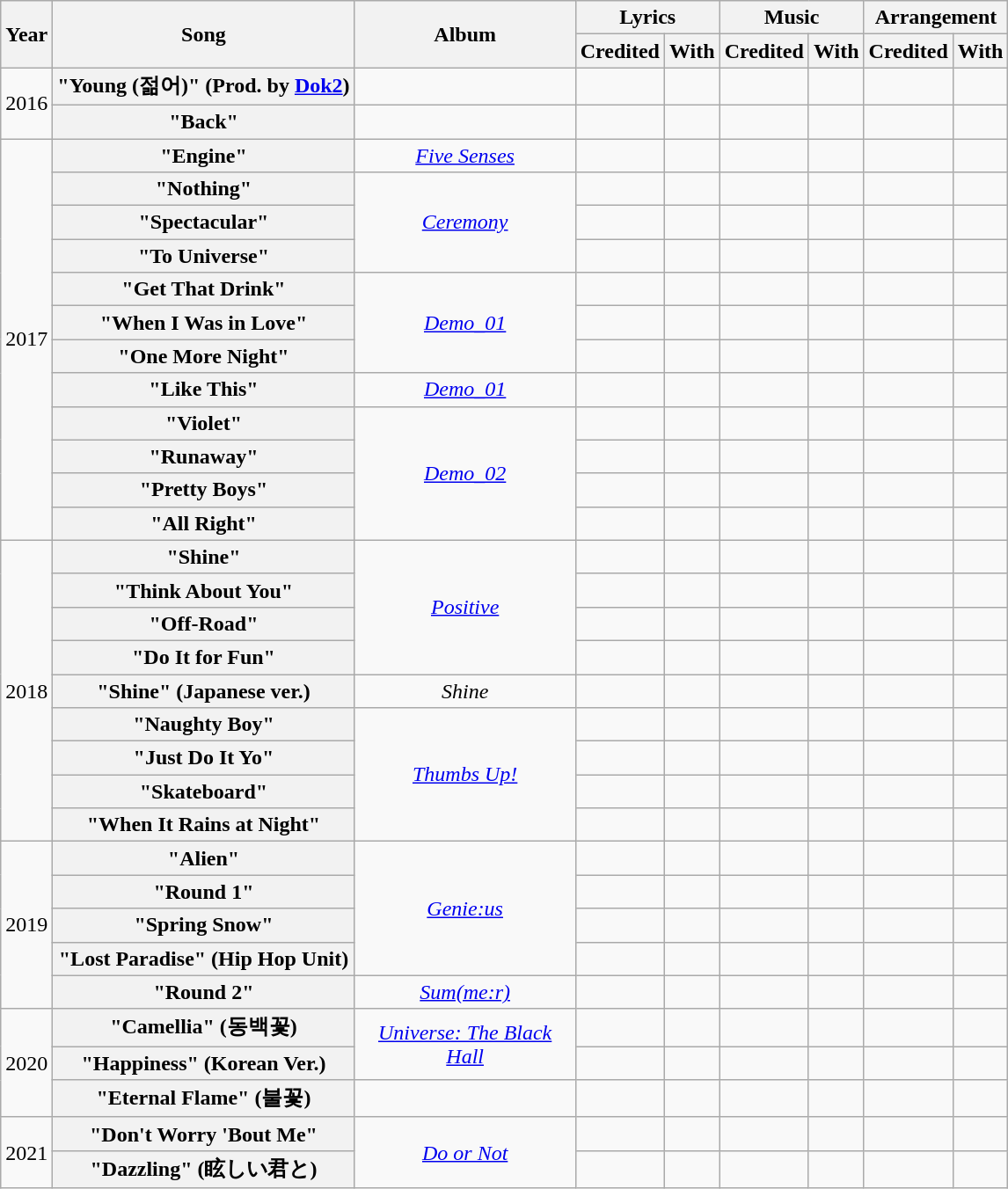<table class="wikitable" style="text-align:center;">
<tr>
<th rowspan="2">Year</th>
<th rowspan="2">Song</th>
<th rowspan="2"  style="width:10em;">Album</th>
<th colspan="2">Lyrics</th>
<th colspan="2">Music</th>
<th colspan="2">Arrangement</th>
</tr>
<tr>
<th>Credited</th>
<th>With</th>
<th>Credited</th>
<th>With</th>
<th>Credited</th>
<th>With</th>
</tr>
<tr>
<td rowspan="2">2016</td>
<th>"Young (젊어)" (Prod. by <a href='#'>Dok2</a>)</th>
<td></td>
<td></td>
<td></td>
<td></td>
<td></td>
<td></td>
<td></td>
</tr>
<tr>
<th>"Back"</th>
<td></td>
<td></td>
<td></td>
<td></td>
<td></td>
<td></td>
<td></td>
</tr>
<tr>
<td rowspan="12">2017</td>
<th>"Engine"</th>
<td><em><a href='#'>Five Senses</a></em></td>
<td></td>
<td></td>
<td></td>
<td></td>
<td></td>
<td></td>
</tr>
<tr>
<th>"Nothing"</th>
<td rowspan="3"><em><a href='#'>Ceremony</a></em></td>
<td></td>
<td></td>
<td></td>
<td></td>
<td></td>
<td></td>
</tr>
<tr>
<th>"Spectacular" </th>
<td></td>
<td></td>
<td></td>
<td></td>
<td></td>
<td></td>
</tr>
<tr>
<th>"To Universe" </th>
<td></td>
<td></td>
<td></td>
<td></td>
<td></td>
<td></td>
</tr>
<tr>
<th>"Get That Drink" </th>
<td rowspan="3"><em><a href='#'>Demo_01</a></em></td>
<td></td>
<td></td>
<td></td>
<td></td>
<td></td>
<td></td>
</tr>
<tr>
<th>"When I Was in Love" </th>
<td></td>
<td></td>
<td></td>
<td></td>
<td></td>
<td></td>
</tr>
<tr>
<th>"One More Night" </th>
<td></td>
<td></td>
<td></td>
<td></td>
<td></td>
<td></td>
</tr>
<tr>
<th>"Like This"</th>
<td><em><a href='#'>Demo_01</a></em></td>
<td></td>
<td></td>
<td></td>
<td></td>
<td></td>
<td></td>
</tr>
<tr>
<th>"Violet"</th>
<td rowspan="4"><em><a href='#'>Demo_02</a></em></td>
<td></td>
<td></td>
<td></td>
<td></td>
<td></td>
<td></td>
</tr>
<tr>
<th>"Runaway"</th>
<td></td>
<td></td>
<td></td>
<td></td>
<td></td>
<td></td>
</tr>
<tr>
<th>"Pretty Boys" </th>
<td></td>
<td></td>
<td></td>
<td></td>
<td></td>
<td></td>
</tr>
<tr>
<th>"All Right"</th>
<td></td>
<td></td>
<td></td>
<td></td>
<td></td>
<td></td>
</tr>
<tr>
<td rowspan="9">2018</td>
<th>"Shine"</th>
<td rowspan="4"><em><a href='#'>Positive</a></em></td>
<td></td>
<td></td>
<td></td>
<td></td>
<td></td>
<td></td>
</tr>
<tr>
<th>"Think About You" </th>
<td></td>
<td></td>
<td></td>
<td></td>
<td></td>
<td></td>
</tr>
<tr>
<th>"Off-Road"</th>
<td></td>
<td></td>
<td></td>
<td></td>
<td></td>
<td></td>
</tr>
<tr>
<th>"Do It for Fun" </th>
<td></td>
<td></td>
<td></td>
<td></td>
<td></td>
<td></td>
</tr>
<tr>
<th>"Shine" (Japanese ver.)</th>
<td><em>Shine</em></td>
<td></td>
<td></td>
<td></td>
<td></td>
<td></td>
<td></td>
</tr>
<tr>
<th>"Naughty Boy" </th>
<td rowspan="4"><em><a href='#'>Thumbs Up!</a></em></td>
<td></td>
<td></td>
<td></td>
<td></td>
<td></td>
<td></td>
</tr>
<tr>
<th>"Just Do It Yo" </th>
<td></td>
<td></td>
<td></td>
<td></td>
<td></td>
<td></td>
</tr>
<tr>
<th>"Skateboard"</th>
<td></td>
<td></td>
<td></td>
<td></td>
<td></td>
<td></td>
</tr>
<tr>
<th>"When It Rains at Night" </th>
<td></td>
<td></td>
<td></td>
<td></td>
<td></td>
<td></td>
</tr>
<tr>
<td rowspan="5">2019</td>
<th>"Alien" </th>
<td rowspan="4"><em><a href='#'>Genie:us</a></em></td>
<td></td>
<td></td>
<td></td>
<td></td>
<td></td>
<td></td>
</tr>
<tr>
<th>"Round 1"</th>
<td></td>
<td></td>
<td></td>
<td></td>
<td></td>
<td></td>
</tr>
<tr>
<th>"Spring Snow" </th>
<td></td>
<td></td>
<td></td>
<td></td>
<td></td>
<td></td>
</tr>
<tr>
<th>"Lost Paradise" (Hip Hop Unit)</th>
<td></td>
<td></td>
<td></td>
<td></td>
<td></td>
<td></td>
</tr>
<tr>
<th>"Round 2"</th>
<td><em><a href='#'>Sum(me:r)</a></em></td>
<td></td>
<td></td>
<td></td>
<td></td>
<td></td>
<td></td>
</tr>
<tr>
<td rowspan="3">2020</td>
<th>"Camellia" (동백꽃)</th>
<td rowspan="2"><em><a href='#'>Universe: The Black Hall</a></em></td>
<td></td>
<td></td>
<td></td>
<td></td>
<td></td>
<td></td>
</tr>
<tr>
<th>"Happiness" (Korean Ver.)</th>
<td></td>
<td></td>
<td></td>
<td></td>
<td></td>
<td></td>
</tr>
<tr>
<th>"Eternal Flame" (불꽃)</th>
<td></td>
<td></td>
<td></td>
<td></td>
<td></td>
<td></td>
<td></td>
</tr>
<tr>
<td rowspan="2">2021</td>
<th>"Don't Worry 'Bout Me"</th>
<td rowspan="2"><em><a href='#'>Do or Not</a></em></td>
<td></td>
<td></td>
<td></td>
<td></td>
<td></td>
<td></td>
</tr>
<tr>
<th>"Dazzling" (眩しい君と)</th>
<td></td>
<td></td>
<td></td>
<td></td>
<td></td>
<td></td>
</tr>
</table>
